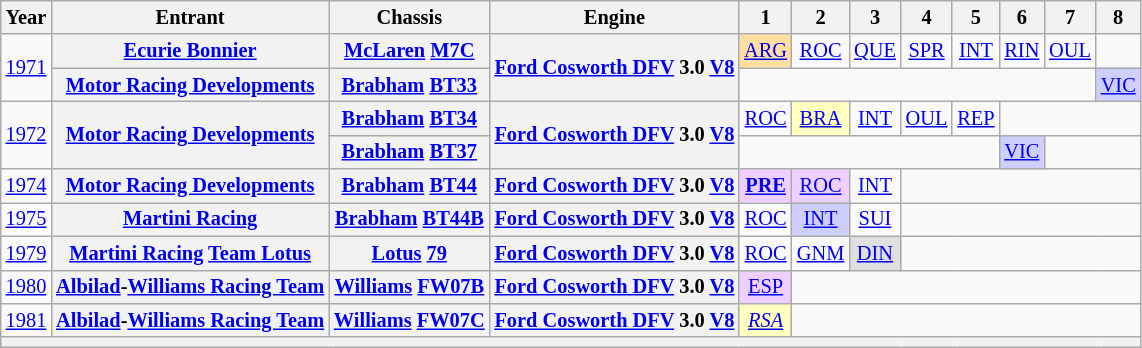<table class="wikitable" style="text-align:center; font-size:85%">
<tr>
<th>Year</th>
<th>Entrant</th>
<th>Chassis</th>
<th>Engine</th>
<th>1</th>
<th>2</th>
<th>3</th>
<th>4</th>
<th>5</th>
<th>6</th>
<th>7</th>
<th>8</th>
</tr>
<tr>
<td rowspan=2><a href='#'>1971</a></td>
<th nowrap><a href='#'>Ecurie Bonnier</a></th>
<th nowrap><a href='#'>McLaren</a> <a href='#'>M7C</a></th>
<th rowspan=2 nowrap><a href='#'>Ford Cosworth DFV</a> 3.0 <a href='#'>V8</a></th>
<td style="background:#FFDF9F;"><a href='#'>ARG</a><br></td>
<td><a href='#'>ROC</a></td>
<td><a href='#'>QUE</a></td>
<td><a href='#'>SPR</a></td>
<td><a href='#'>INT</a></td>
<td><a href='#'>RIN</a></td>
<td><a href='#'>OUL</a></td>
<td></td>
</tr>
<tr>
<th nowrap><a href='#'>Motor Racing Developments</a></th>
<th nowrap><a href='#'>Brabham</a> <a href='#'>BT33</a></th>
<td colspan=7></td>
<td style="background:#CFCFFF;"><a href='#'>VIC</a><br></td>
</tr>
<tr>
<td rowspan=2><a href='#'>1972</a></td>
<th rowspan=2 nowrap><a href='#'>Motor Racing Developments</a></th>
<th nowrap><a href='#'>Brabham</a> <a href='#'>BT34</a></th>
<th rowspan=2 nowrap><a href='#'>Ford Cosworth DFV</a> 3.0 <a href='#'>V8</a></th>
<td><a href='#'>ROC</a></td>
<td style="background:#FFFFBF;"><a href='#'>BRA</a><br></td>
<td><a href='#'>INT</a></td>
<td><a href='#'>OUL</a></td>
<td><a href='#'>REP</a></td>
<td colspan=3></td>
</tr>
<tr>
<th nowrap><a href='#'>Brabham</a> <a href='#'>BT37</a></th>
<td colspan=5></td>
<td style="background:#CFCFFF;"><a href='#'>VIC</a><br></td>
<td colspan=2></td>
</tr>
<tr>
<td><a href='#'>1974</a></td>
<th nowrap><a href='#'>Motor Racing Developments</a></th>
<th nowrap><a href='#'>Brabham</a> <a href='#'>BT44</a></th>
<th nowrap><a href='#'>Ford Cosworth DFV</a> 3.0 <a href='#'>V8</a></th>
<td style="background:#EFCFFF;"><strong><a href='#'>PRE</a></strong><br></td>
<td style="background:#EFCFFF;"><a href='#'>ROC</a><br></td>
<td><a href='#'>INT</a></td>
<td colspan=5></td>
</tr>
<tr>
<td><a href='#'>1975</a></td>
<th nowrap><a href='#'>Martini Racing</a></th>
<th nowrap><a href='#'>Brabham</a> <a href='#'>BT44B</a></th>
<th nowrap><a href='#'>Ford Cosworth DFV</a> 3.0 <a href='#'>V8</a></th>
<td><a href='#'>ROC</a></td>
<td style="background:#CFCFFF;"><a href='#'>INT</a><br></td>
<td><a href='#'>SUI</a></td>
<td colspan=5></td>
</tr>
<tr>
<td><a href='#'>1979</a></td>
<th nowrap><a href='#'>Martini Racing</a> <a href='#'>Team Lotus</a></th>
<th nowrap><a href='#'>Lotus</a> <a href='#'>79</a></th>
<th nowrap><a href='#'>Ford Cosworth DFV</a> 3.0 <a href='#'>V8</a></th>
<td><a href='#'>ROC</a></td>
<td><a href='#'>GNM</a></td>
<td style="background:#DFDFDF;"><a href='#'>DIN</a><br></td>
<td colspan=5></td>
</tr>
<tr>
<td><a href='#'>1980</a></td>
<th nowrap><a href='#'>Albilad</a>-<a href='#'>Williams Racing Team</a></th>
<th nowrap><a href='#'>Williams</a> <a href='#'>FW07B</a></th>
<th nowrap><a href='#'>Ford Cosworth DFV</a> 3.0 <a href='#'>V8</a></th>
<td style="background:#EFCFFF;"><a href='#'>ESP</a><br></td>
<td colspan=7></td>
</tr>
<tr>
<td><a href='#'>1981</a></td>
<th nowrap><a href='#'>Albilad</a>-<a href='#'>Williams Racing Team</a></th>
<th nowrap><a href='#'>Williams</a> <a href='#'>FW07C</a></th>
<th nowrap><a href='#'>Ford Cosworth DFV</a> 3.0 <a href='#'>V8</a></th>
<td style="background:#FFFFBF;"><em><a href='#'>RSA</a></em><br></td>
<td colspan=7></td>
</tr>
<tr>
<th colspan=12></th>
</tr>
</table>
